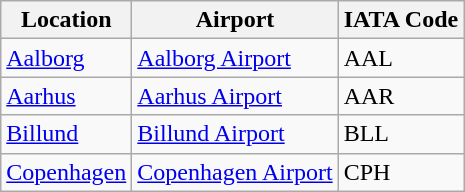<table class="wikitable">
<tr>
<th>Location</th>
<th>Airport</th>
<th>IATA Code</th>
</tr>
<tr>
<td><a href='#'>Aalborg</a></td>
<td><a href='#'>Aalborg Airport</a></td>
<td>AAL</td>
</tr>
<tr>
<td><a href='#'>Aarhus</a></td>
<td><a href='#'>Aarhus Airport</a></td>
<td>AAR</td>
</tr>
<tr>
<td><a href='#'>Billund</a></td>
<td><a href='#'>Billund Airport</a></td>
<td>BLL</td>
</tr>
<tr>
<td><a href='#'>Copenhagen</a></td>
<td><a href='#'>Copenhagen Airport</a></td>
<td>CPH</td>
</tr>
</table>
